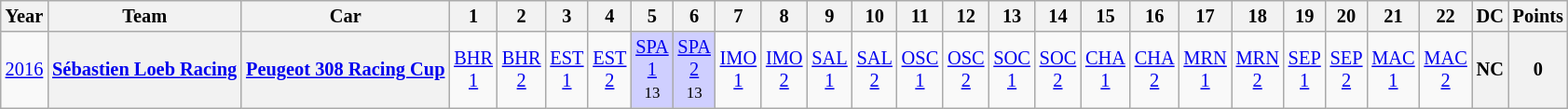<table class="wikitable" style="text-align:center; font-size:85%">
<tr>
<th>Year</th>
<th>Team</th>
<th>Car</th>
<th>1</th>
<th>2</th>
<th>3</th>
<th>4</th>
<th>5</th>
<th>6</th>
<th>7</th>
<th>8</th>
<th>9</th>
<th>10</th>
<th>11</th>
<th>12</th>
<th>13</th>
<th>14</th>
<th>15</th>
<th>16</th>
<th>17</th>
<th>18</th>
<th>19</th>
<th>20</th>
<th>21</th>
<th>22</th>
<th>DC</th>
<th>Points</th>
</tr>
<tr>
<td><a href='#'>2016</a></td>
<th><a href='#'>Sébastien Loeb Racing</a></th>
<th><a href='#'>Peugeot 308 Racing Cup</a></th>
<td><a href='#'>BHR<br>1</a></td>
<td><a href='#'>BHR<br>2</a></td>
<td><a href='#'>EST<br>1</a></td>
<td><a href='#'>EST<br>2</a></td>
<td style="background:#CFCFFF;"><a href='#'>SPA<br>1</a><br><small>13</small></td>
<td style="background:#CFCFFF;"><a href='#'>SPA<br>2</a><br><small>13</small></td>
<td><a href='#'>IMO<br>1</a></td>
<td><a href='#'>IMO<br>2</a></td>
<td><a href='#'>SAL<br>1</a></td>
<td><a href='#'>SAL<br>2</a></td>
<td><a href='#'>OSC<br>1</a></td>
<td><a href='#'>OSC<br>2</a></td>
<td><a href='#'>SOC<br>1</a></td>
<td><a href='#'>SOC<br>2</a></td>
<td><a href='#'>CHA<br>1</a></td>
<td><a href='#'>CHA<br>2</a></td>
<td><a href='#'>MRN<br>1</a></td>
<td><a href='#'>MRN<br>2</a></td>
<td><a href='#'>SEP<br>1</a></td>
<td><a href='#'>SEP<br>2</a></td>
<td><a href='#'>MAC<br>1</a></td>
<td><a href='#'>MAC<br>2</a></td>
<th>NC</th>
<th>0</th>
</tr>
</table>
